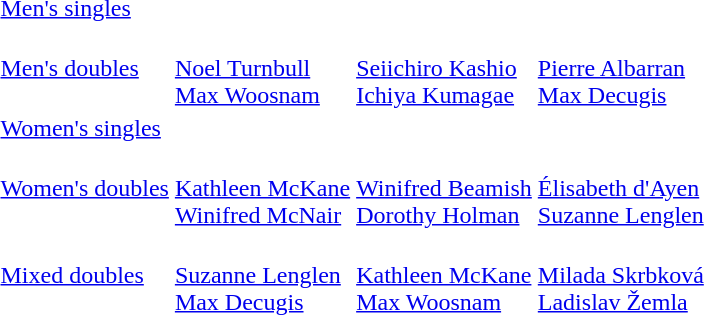<table>
<tr>
<td><a href='#'>Men's singles</a></td>
<td></td>
<td></td>
<td></td>
</tr>
<tr>
<td><a href='#'>Men's doubles</a></td>
<td><br><a href='#'>Noel Turnbull</a><br><a href='#'>Max Woosnam</a></td>
<td><br><a href='#'>Seiichiro Kashio</a><br><a href='#'>Ichiya Kumagae</a></td>
<td><br><a href='#'>Pierre Albarran</a><br><a href='#'>Max Decugis</a></td>
</tr>
<tr>
<td><a href='#'>Women's singles</a></td>
<td></td>
<td></td>
<td></td>
</tr>
<tr>
<td><a href='#'>Women's doubles</a></td>
<td><br><a href='#'>Kathleen McKane</a><br><a href='#'>Winifred McNair</a></td>
<td><br><a href='#'>Winifred Beamish</a><br><a href='#'>Dorothy Holman</a></td>
<td><br><a href='#'>Élisabeth d'Ayen</a><br><a href='#'>Suzanne Lenglen</a></td>
</tr>
<tr>
<td><a href='#'>Mixed doubles</a></td>
<td><br><a href='#'>Suzanne Lenglen</a><br><a href='#'>Max Decugis</a></td>
<td><br><a href='#'>Kathleen McKane</a><br><a href='#'>Max Woosnam</a></td>
<td><br><a href='#'>Milada Skrbková</a><br><a href='#'>Ladislav Žemla</a></td>
</tr>
</table>
